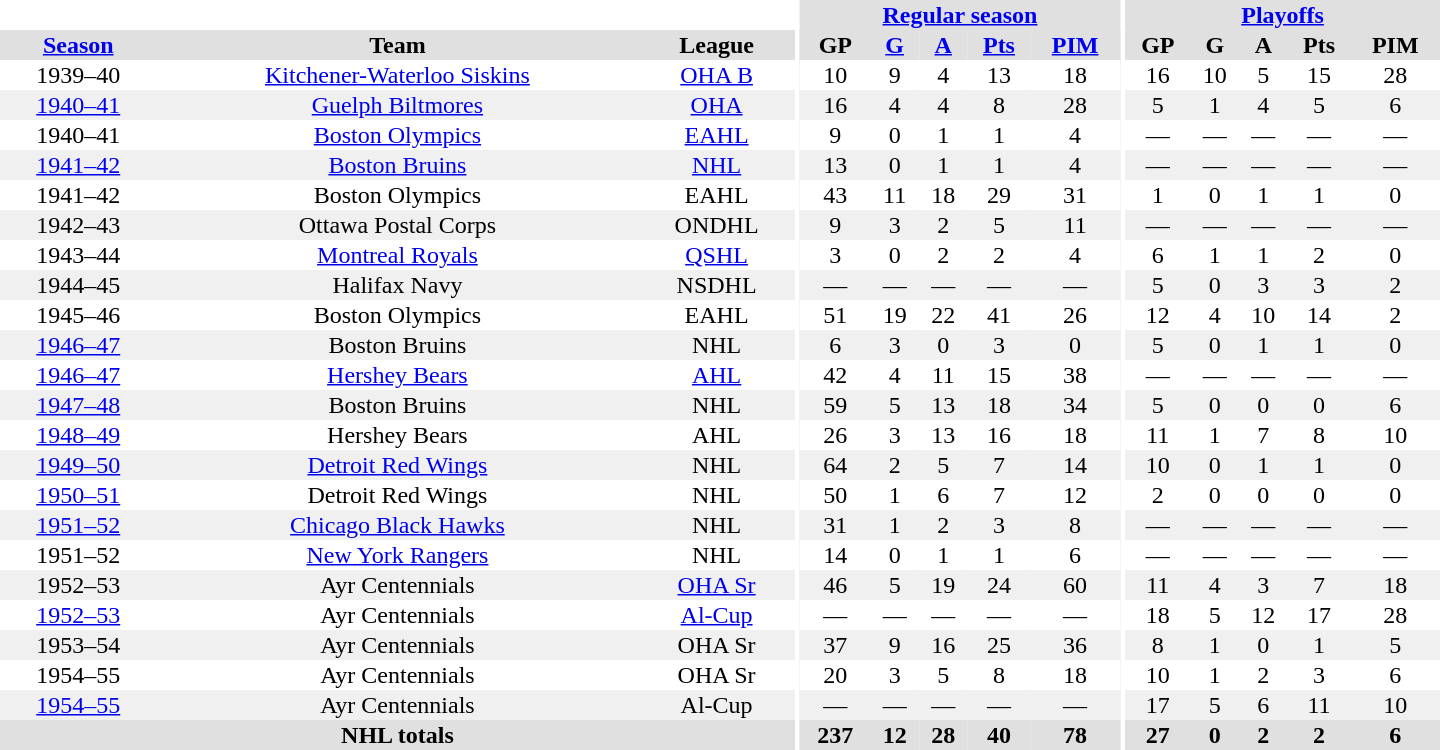<table border="0" cellpadding="1" cellspacing="0" style="text-align:center; width:60em">
<tr bgcolor="#e0e0e0">
<th colspan="3" bgcolor="#ffffff"></th>
<th rowspan="100" bgcolor="#ffffff"></th>
<th colspan="5"><a href='#'>Regular season</a></th>
<th rowspan="100" bgcolor="#ffffff"></th>
<th colspan="5"><a href='#'>Playoffs</a></th>
</tr>
<tr bgcolor="#e0e0e0">
<th><a href='#'>Season</a></th>
<th>Team</th>
<th>League</th>
<th>GP</th>
<th><a href='#'>G</a></th>
<th><a href='#'>A</a></th>
<th><a href='#'>Pts</a></th>
<th><a href='#'>PIM</a></th>
<th>GP</th>
<th>G</th>
<th>A</th>
<th>Pts</th>
<th>PIM</th>
</tr>
<tr>
<td>1939–40</td>
<td><a href='#'>Kitchener-Waterloo Siskins</a></td>
<td><a href='#'>OHA B</a></td>
<td>10</td>
<td>9</td>
<td>4</td>
<td>13</td>
<td>18</td>
<td>16</td>
<td>10</td>
<td>5</td>
<td>15</td>
<td>28</td>
</tr>
<tr bgcolor="#f0f0f0">
<td><a href='#'>1940–41</a></td>
<td><a href='#'>Guelph Biltmores</a></td>
<td><a href='#'>OHA</a></td>
<td>16</td>
<td>4</td>
<td>4</td>
<td>8</td>
<td>28</td>
<td>5</td>
<td>1</td>
<td>4</td>
<td>5</td>
<td>6</td>
</tr>
<tr>
<td>1940–41</td>
<td><a href='#'>Boston Olympics</a></td>
<td><a href='#'>EAHL</a></td>
<td>9</td>
<td>0</td>
<td>1</td>
<td>1</td>
<td>4</td>
<td>—</td>
<td>—</td>
<td>—</td>
<td>—</td>
<td>—</td>
</tr>
<tr bgcolor="#f0f0f0">
<td><a href='#'>1941–42</a></td>
<td><a href='#'>Boston Bruins</a></td>
<td><a href='#'>NHL</a></td>
<td>13</td>
<td>0</td>
<td>1</td>
<td>1</td>
<td>4</td>
<td>—</td>
<td>—</td>
<td>—</td>
<td>—</td>
<td>—</td>
</tr>
<tr>
<td>1941–42</td>
<td>Boston Olympics</td>
<td>EAHL</td>
<td>43</td>
<td>11</td>
<td>18</td>
<td>29</td>
<td>31</td>
<td>1</td>
<td>0</td>
<td>1</td>
<td>1</td>
<td>0</td>
</tr>
<tr bgcolor="#f0f0f0">
<td>1942–43</td>
<td>Ottawa Postal Corps</td>
<td>ONDHL</td>
<td>9</td>
<td>3</td>
<td>2</td>
<td>5</td>
<td>11</td>
<td>—</td>
<td>—</td>
<td>—</td>
<td>—</td>
<td>—</td>
</tr>
<tr>
<td>1943–44</td>
<td><a href='#'>Montreal Royals</a></td>
<td><a href='#'>QSHL</a></td>
<td>3</td>
<td>0</td>
<td>2</td>
<td>2</td>
<td>4</td>
<td>6</td>
<td>1</td>
<td>1</td>
<td>2</td>
<td>0</td>
</tr>
<tr bgcolor="#f0f0f0">
<td>1944–45</td>
<td>Halifax Navy</td>
<td>NSDHL</td>
<td>—</td>
<td>—</td>
<td>—</td>
<td>—</td>
<td>—</td>
<td>5</td>
<td>0</td>
<td>3</td>
<td>3</td>
<td>2</td>
</tr>
<tr>
<td>1945–46</td>
<td>Boston Olympics</td>
<td>EAHL</td>
<td>51</td>
<td>19</td>
<td>22</td>
<td>41</td>
<td>26</td>
<td>12</td>
<td>4</td>
<td>10</td>
<td>14</td>
<td>2</td>
</tr>
<tr bgcolor="#f0f0f0">
<td><a href='#'>1946–47</a></td>
<td>Boston Bruins</td>
<td>NHL</td>
<td>6</td>
<td>3</td>
<td>0</td>
<td>3</td>
<td>0</td>
<td>5</td>
<td>0</td>
<td>1</td>
<td>1</td>
<td>0</td>
</tr>
<tr>
<td><a href='#'>1946–47</a></td>
<td><a href='#'>Hershey Bears</a></td>
<td><a href='#'>AHL</a></td>
<td>42</td>
<td>4</td>
<td>11</td>
<td>15</td>
<td>38</td>
<td>—</td>
<td>—</td>
<td>—</td>
<td>—</td>
<td>—</td>
</tr>
<tr bgcolor="#f0f0f0">
<td><a href='#'>1947–48</a></td>
<td>Boston Bruins</td>
<td>NHL</td>
<td>59</td>
<td>5</td>
<td>13</td>
<td>18</td>
<td>34</td>
<td>5</td>
<td>0</td>
<td>0</td>
<td>0</td>
<td>6</td>
</tr>
<tr>
<td><a href='#'>1948–49</a></td>
<td>Hershey Bears</td>
<td>AHL</td>
<td>26</td>
<td>3</td>
<td>13</td>
<td>16</td>
<td>18</td>
<td>11</td>
<td>1</td>
<td>7</td>
<td>8</td>
<td>10</td>
</tr>
<tr bgcolor="#f0f0f0">
<td><a href='#'>1949–50</a></td>
<td><a href='#'>Detroit Red Wings</a></td>
<td>NHL</td>
<td>64</td>
<td>2</td>
<td>5</td>
<td>7</td>
<td>14</td>
<td>10</td>
<td>0</td>
<td>1</td>
<td>1</td>
<td>0</td>
</tr>
<tr>
<td><a href='#'>1950–51</a></td>
<td>Detroit Red Wings</td>
<td>NHL</td>
<td>50</td>
<td>1</td>
<td>6</td>
<td>7</td>
<td>12</td>
<td>2</td>
<td>0</td>
<td>0</td>
<td>0</td>
<td>0</td>
</tr>
<tr bgcolor="#f0f0f0">
<td><a href='#'>1951–52</a></td>
<td><a href='#'>Chicago Black Hawks</a></td>
<td>NHL</td>
<td>31</td>
<td>1</td>
<td>2</td>
<td>3</td>
<td>8</td>
<td>—</td>
<td>—</td>
<td>—</td>
<td>—</td>
<td>—</td>
</tr>
<tr>
<td>1951–52</td>
<td><a href='#'>New York Rangers</a></td>
<td>NHL</td>
<td>14</td>
<td>0</td>
<td>1</td>
<td>1</td>
<td>6</td>
<td>—</td>
<td>—</td>
<td>—</td>
<td>—</td>
<td>—</td>
</tr>
<tr bgcolor="#f0f0f0">
<td>1952–53</td>
<td>Ayr Centennials</td>
<td><a href='#'>OHA Sr</a></td>
<td>46</td>
<td>5</td>
<td>19</td>
<td>24</td>
<td>60</td>
<td>11</td>
<td>4</td>
<td>3</td>
<td>7</td>
<td>18</td>
</tr>
<tr>
<td><a href='#'>1952–53</a></td>
<td>Ayr Centennials</td>
<td><a href='#'>Al-Cup</a></td>
<td>—</td>
<td>—</td>
<td>—</td>
<td>—</td>
<td>—</td>
<td>18</td>
<td>5</td>
<td>12</td>
<td>17</td>
<td>28</td>
</tr>
<tr bgcolor="#f0f0f0">
<td>1953–54</td>
<td>Ayr Centennials</td>
<td>OHA Sr</td>
<td>37</td>
<td>9</td>
<td>16</td>
<td>25</td>
<td>36</td>
<td>8</td>
<td>1</td>
<td>0</td>
<td>1</td>
<td>5</td>
</tr>
<tr>
<td>1954–55</td>
<td>Ayr Centennials</td>
<td>OHA Sr</td>
<td>20</td>
<td>3</td>
<td>5</td>
<td>8</td>
<td>18</td>
<td>10</td>
<td>1</td>
<td>2</td>
<td>3</td>
<td>6</td>
</tr>
<tr bgcolor="#f0f0f0">
<td><a href='#'>1954–55</a></td>
<td>Ayr Centennials</td>
<td>Al-Cup</td>
<td>—</td>
<td>—</td>
<td>—</td>
<td>—</td>
<td>—</td>
<td>17</td>
<td>5</td>
<td>6</td>
<td>11</td>
<td>10</td>
</tr>
<tr bgcolor="#e0e0e0">
<th colspan="3">NHL totals</th>
<th>237</th>
<th>12</th>
<th>28</th>
<th>40</th>
<th>78</th>
<th>27</th>
<th>0</th>
<th>2</th>
<th>2</th>
<th>6</th>
</tr>
</table>
